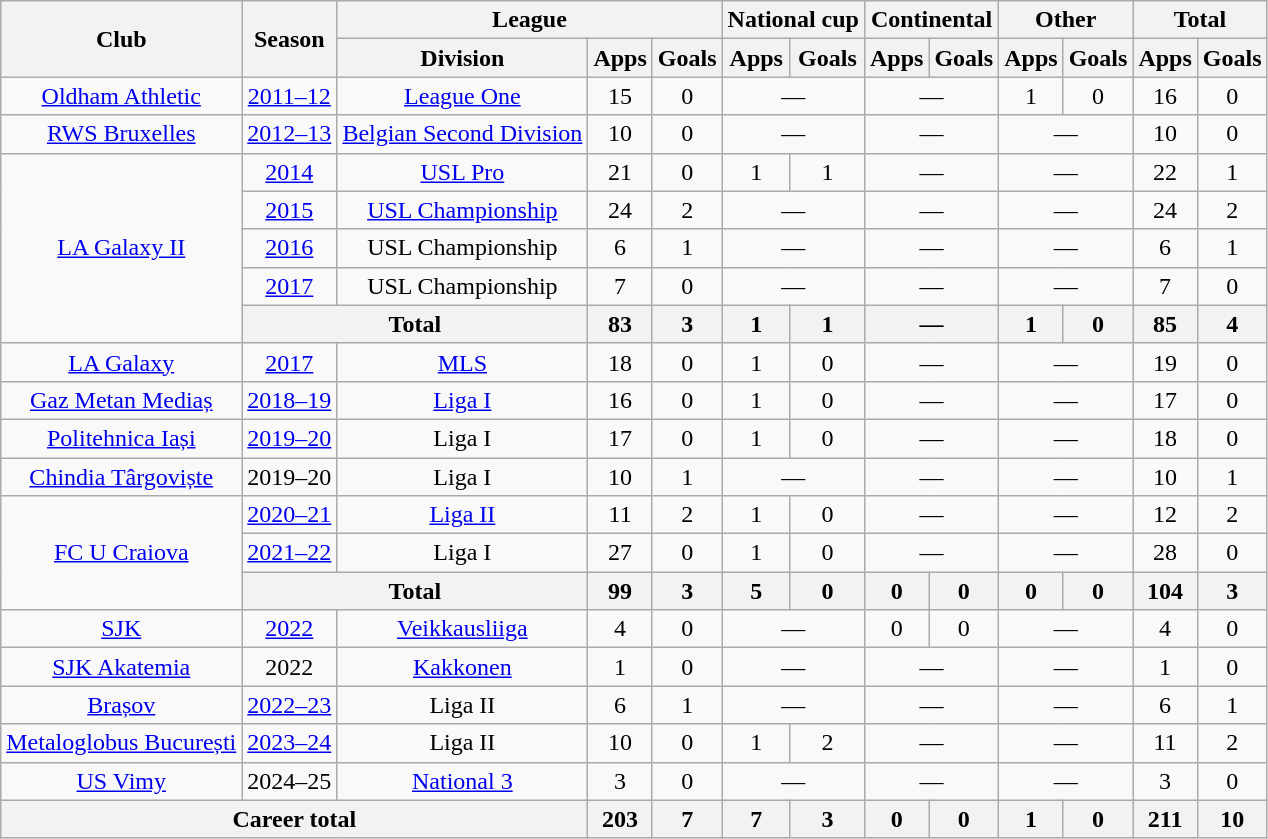<table class="wikitable" style="text-align:center">
<tr>
<th rowspan="2">Club</th>
<th rowspan="2">Season</th>
<th colspan="3">League</th>
<th colspan="2">National cup</th>
<th colspan="2">Continental</th>
<th colspan="2">Other</th>
<th colspan="2">Total</th>
</tr>
<tr>
<th>Division</th>
<th>Apps</th>
<th>Goals</th>
<th>Apps</th>
<th>Goals</th>
<th>Apps</th>
<th>Goals</th>
<th>Apps</th>
<th>Goals</th>
<th>Apps</th>
<th>Goals</th>
</tr>
<tr>
<td><a href='#'>Oldham Athletic</a></td>
<td><a href='#'>2011–12</a></td>
<td><a href='#'>League One</a></td>
<td>15</td>
<td>0</td>
<td colspan="2">—</td>
<td colspan="2">—</td>
<td>1</td>
<td>0</td>
<td>16</td>
<td>0</td>
</tr>
<tr>
<td><a href='#'>RWS Bruxelles</a></td>
<td><a href='#'>2012–13</a></td>
<td><a href='#'>Belgian Second Division</a></td>
<td>10</td>
<td>0</td>
<td colspan="2">—</td>
<td colspan="2">—</td>
<td colspan="2">—</td>
<td>10</td>
<td>0</td>
</tr>
<tr>
<td rowspan="5"><a href='#'>LA Galaxy II</a></td>
<td><a href='#'>2014</a></td>
<td><a href='#'>USL Pro</a></td>
<td>21</td>
<td>0</td>
<td>1</td>
<td>1</td>
<td colspan="2">—</td>
<td colspan="2">—</td>
<td>22</td>
<td>1</td>
</tr>
<tr>
<td><a href='#'>2015</a></td>
<td><a href='#'>USL Championship</a></td>
<td>24</td>
<td>2</td>
<td colspan="2">—</td>
<td colspan="2">—</td>
<td colspan="2">—</td>
<td>24</td>
<td>2</td>
</tr>
<tr>
<td><a href='#'>2016</a></td>
<td>USL Championship</td>
<td>6</td>
<td>1</td>
<td colspan="2">—</td>
<td colspan="2">—</td>
<td colspan="2">—</td>
<td>6</td>
<td>1</td>
</tr>
<tr>
<td><a href='#'>2017</a></td>
<td>USL Championship</td>
<td>7</td>
<td>0</td>
<td colspan="2">—</td>
<td colspan="2">—</td>
<td colspan="2">—</td>
<td>7</td>
<td>0</td>
</tr>
<tr>
<th colspan="2">Total</th>
<th>83</th>
<th>3</th>
<th>1</th>
<th>1</th>
<th colspan="2">—</th>
<th>1</th>
<th>0</th>
<th>85</th>
<th>4</th>
</tr>
<tr>
<td><a href='#'>LA Galaxy</a></td>
<td><a href='#'>2017</a></td>
<td><a href='#'>MLS</a></td>
<td>18</td>
<td>0</td>
<td>1</td>
<td>0</td>
<td colspan="2">—</td>
<td colspan="2">—</td>
<td>19</td>
<td>0</td>
</tr>
<tr>
<td><a href='#'>Gaz Metan Mediaș</a></td>
<td><a href='#'>2018–19</a></td>
<td><a href='#'>Liga I</a></td>
<td>16</td>
<td>0</td>
<td>1</td>
<td>0</td>
<td colspan="2">—</td>
<td colspan="2">—</td>
<td>17</td>
<td>0</td>
</tr>
<tr>
<td><a href='#'>Politehnica Iași</a></td>
<td><a href='#'>2019–20</a></td>
<td>Liga I</td>
<td>17</td>
<td>0</td>
<td>1</td>
<td>0</td>
<td colspan="2">—</td>
<td colspan="2">—</td>
<td>18</td>
<td>0</td>
</tr>
<tr>
<td><a href='#'>Chindia Târgoviște</a></td>
<td>2019–20</td>
<td>Liga I</td>
<td>10</td>
<td>1</td>
<td colspan="2">—</td>
<td colspan="2">—</td>
<td colspan="2">—</td>
<td>10</td>
<td>1</td>
</tr>
<tr>
<td rowspan="3"><a href='#'>FC U Craiova</a></td>
<td><a href='#'>2020–21</a></td>
<td><a href='#'>Liga II</a></td>
<td>11</td>
<td>2</td>
<td>1</td>
<td>0</td>
<td colspan="2">—</td>
<td colspan="2">—</td>
<td>12</td>
<td>2</td>
</tr>
<tr>
<td><a href='#'>2021–22</a></td>
<td>Liga I</td>
<td>27</td>
<td>0</td>
<td>1</td>
<td>0</td>
<td colspan="2">—</td>
<td colspan="2">—</td>
<td>28</td>
<td>0</td>
</tr>
<tr>
<th colspan="2">Total</th>
<th>99</th>
<th>3</th>
<th>5</th>
<th>0</th>
<th>0</th>
<th>0</th>
<th>0</th>
<th>0</th>
<th>104</th>
<th>3</th>
</tr>
<tr>
<td><a href='#'>SJK</a></td>
<td><a href='#'>2022</a></td>
<td><a href='#'>Veikkausliiga</a></td>
<td>4</td>
<td>0</td>
<td colspan="2">—</td>
<td>0</td>
<td>0</td>
<td colspan="2">—</td>
<td>4</td>
<td>0</td>
</tr>
<tr>
<td><a href='#'>SJK Akatemia</a></td>
<td>2022</td>
<td><a href='#'>Kakkonen</a></td>
<td>1</td>
<td>0</td>
<td colspan="2">—</td>
<td colspan="2">—</td>
<td colspan="2">—</td>
<td>1</td>
<td>0</td>
</tr>
<tr>
<td><a href='#'>Brașov</a></td>
<td><a href='#'>2022–23</a></td>
<td>Liga II</td>
<td>6</td>
<td>1</td>
<td colspan="2">—</td>
<td colspan="2">—</td>
<td colspan="2">—</td>
<td>6</td>
<td>1</td>
</tr>
<tr>
<td><a href='#'>Metaloglobus București</a></td>
<td><a href='#'>2023–24</a></td>
<td>Liga II</td>
<td>10</td>
<td>0</td>
<td>1</td>
<td>2</td>
<td colspan="2">—</td>
<td colspan="2">—</td>
<td>11</td>
<td>2</td>
</tr>
<tr>
<td><a href='#'>US Vimy</a></td>
<td>2024–25</td>
<td><a href='#'>National 3</a></td>
<td>3</td>
<td>0</td>
<td colspan="2">—</td>
<td colspan="2">—</td>
<td colspan="2">—</td>
<td>3</td>
<td>0</td>
</tr>
<tr>
<th colspan="3">Career total</th>
<th>203</th>
<th>7</th>
<th>7</th>
<th>3</th>
<th>0</th>
<th>0</th>
<th>1</th>
<th>0</th>
<th>211</th>
<th>10</th>
</tr>
</table>
